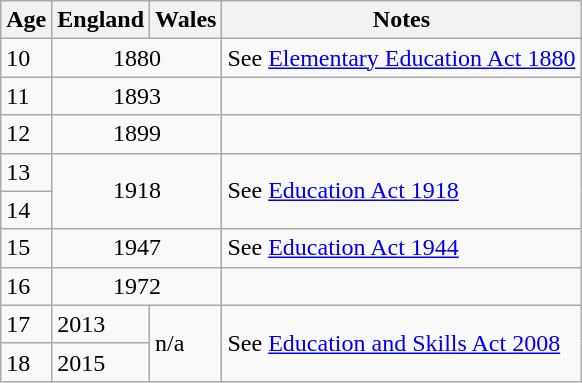<table class="wikitable">
<tr>
<th>Age</th>
<th>England</th>
<th>Wales</th>
<th>Notes</th>
</tr>
<tr>
<td>10</td>
<td colspan="2" style="text-align:center;">1880</td>
<td>See <a href='#'>Elementary Education Act 1880</a></td>
</tr>
<tr>
<td>11</td>
<td colspan="2" style="text-align:center;">1893</td>
<td></td>
</tr>
<tr>
<td>12</td>
<td colspan="2" style="text-align:center;">1899</td>
<td></td>
</tr>
<tr>
<td>13</td>
<td colspan="2" style="text-align:center;" rowspan="2">1918</td>
<td rowspan="2">See <a href='#'>Education Act 1918</a></td>
</tr>
<tr>
<td>14</td>
</tr>
<tr>
<td>15</td>
<td colspan="2" style="text-align:center;">1947</td>
<td>See <a href='#'>Education Act 1944</a></td>
</tr>
<tr>
<td>16</td>
<td colspan="2" style="text-align:center;">1972</td>
<td></td>
</tr>
<tr>
<td>17</td>
<td>2013</td>
<td rowspan="2">n/a</td>
<td rowspan="2">See <a href='#'>Education and Skills Act 2008</a></td>
</tr>
<tr>
<td>18</td>
<td>2015</td>
</tr>
</table>
